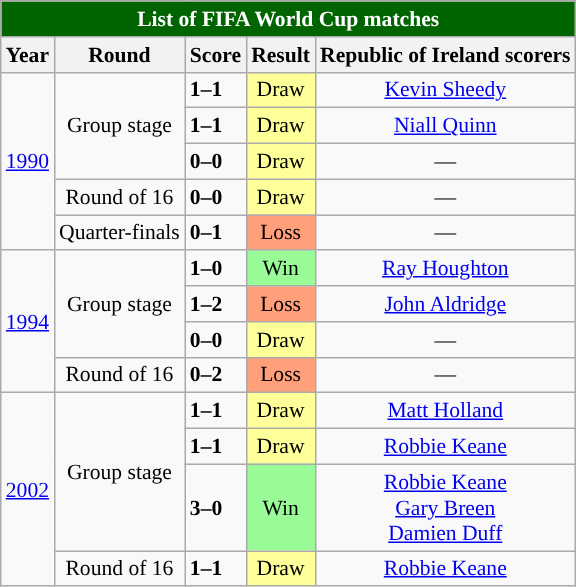<table class="wikitable collapsible collapsed" style="text-align: center;font-size:90%;">
<tr>
<th colspan=5 style="background:#006400;color:#FFFFFF;">List of FIFA World Cup matches</th>
</tr>
<tr>
<th>Year</th>
<th>Round</th>
<th>Score</th>
<th>Result</th>
<th>Republic of Ireland scorers</th>
</tr>
<tr>
<td rowspan=5><a href='#'>1990</a></td>
<td rowspan=3>Group stage</td>
<td align="left"> <strong>1–1</strong> </td>
<td style="background:#ff9;">Draw</td>
<td><a href='#'>Kevin Sheedy</a> </td>
</tr>
<tr>
<td align="left"> <strong>1–1</strong> </td>
<td style="background:#ff9;">Draw</td>
<td><a href='#'>Niall Quinn</a> </td>
</tr>
<tr>
<td align="left"> <strong>0–0</strong> </td>
<td style="background:#ff9;">Draw</td>
<td>—</td>
</tr>
<tr>
<td>Round of 16</td>
<td align="left"> <strong>0–0 </strong> </td>
<td style="background:#ff9;">Draw</td>
<td>—</td>
</tr>
<tr>
<td>Quarter-finals</td>
<td align="left"> <strong>0–1</strong> </td>
<td style="background:#ffa07a;">Loss</td>
<td>—</td>
</tr>
<tr>
<td rowspan=4><a href='#'>1994</a></td>
<td rowspan=3>Group stage</td>
<td align="left"> <strong>1–0</strong> </td>
<td style="background:#98fb98;">Win</td>
<td><a href='#'>Ray Houghton</a> </td>
</tr>
<tr>
<td align="left"> <strong>1–2</strong> </td>
<td style="background:#ffa07a;">Loss</td>
<td><a href='#'>John Aldridge</a> </td>
</tr>
<tr>
<td align="left"> <strong>0–0</strong> </td>
<td style="background:#ff9;">Draw</td>
<td>—</td>
</tr>
<tr>
<td>Round of 16</td>
<td align="left"> <strong>0–2</strong> </td>
<td style="background:#ffa07a;">Loss</td>
<td>—</td>
</tr>
<tr>
<td rowspan=4><a href='#'>2002</a></td>
<td rowspan=3>Group stage</td>
<td align="left"> <strong>1–1</strong> </td>
<td style="background:#ff9;">Draw</td>
<td><a href='#'>Matt Holland</a> </td>
</tr>
<tr>
<td align="left"> <strong>1–1</strong> </td>
<td style="background:#ff9;">Draw</td>
<td><a href='#'>Robbie Keane</a> </td>
</tr>
<tr>
<td align="left"> <strong>3–0</strong> </td>
<td style="background:#98fb98;">Win</td>
<td><a href='#'>Robbie Keane</a> <br><a href='#'>Gary Breen</a> <br><a href='#'>Damien Duff</a> </td>
</tr>
<tr>
<td>Round of 16</td>
<td align="left"> <strong>1–1 </strong> </td>
<td style="background:#ff9;">Draw</td>
<td><a href='#'>Robbie Keane</a> </td>
</tr>
</table>
